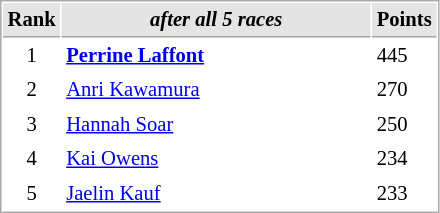<table cellspacing="1" cellpadding="3" style="border:1px solid #aaa; font-size:86%;">
<tr style="background:#e4e4e4;">
<th style="border-bottom:1px solid #aaa; width:10px;">Rank</th>
<th style="border-bottom:1px solid #aaa; width:200px;"><em>after all 5 races</em></th>
<th style="border-bottom:1px solid #aaa; width:20px;">Points</th>
</tr>
<tr>
<td align=center>1</td>
<td><strong>  <a href='#'>Perrine Laffont</a> </strong></td>
<td>445</td>
</tr>
<tr>
<td align=center>2</td>
<td> <a href='#'>Anri Kawamura</a></td>
<td>270</td>
</tr>
<tr>
<td align=center>3</td>
<td> <a href='#'>Hannah Soar</a></td>
<td>250</td>
</tr>
<tr>
<td align=center>4</td>
<td> <a href='#'>Kai Owens</a></td>
<td>234</td>
</tr>
<tr>
<td align=center>5</td>
<td> <a href='#'>Jaelin Kauf</a></td>
<td>233</td>
</tr>
</table>
